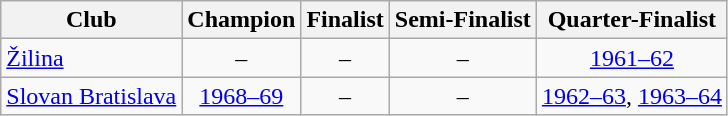<table class="wikitable" style="text-align:center">
<tr>
<th>Club</th>
<th>Champion</th>
<th>Finalist</th>
<th>Semi-Finalist</th>
<th>Quarter-Finalist</th>
</tr>
<tr>
<td style="text-align:left"><a href='#'>Žilina</a></td>
<td>–</td>
<td>–</td>
<td>–</td>
<td><a href='#'>1961–62</a></td>
</tr>
<tr>
<td style="text-align:left"><a href='#'>Slovan Bratislava</a></td>
<td><a href='#'>1968–69</a></td>
<td>–</td>
<td>–</td>
<td><a href='#'>1962–63</a>, <a href='#'>1963–64</a></td>
</tr>
</table>
